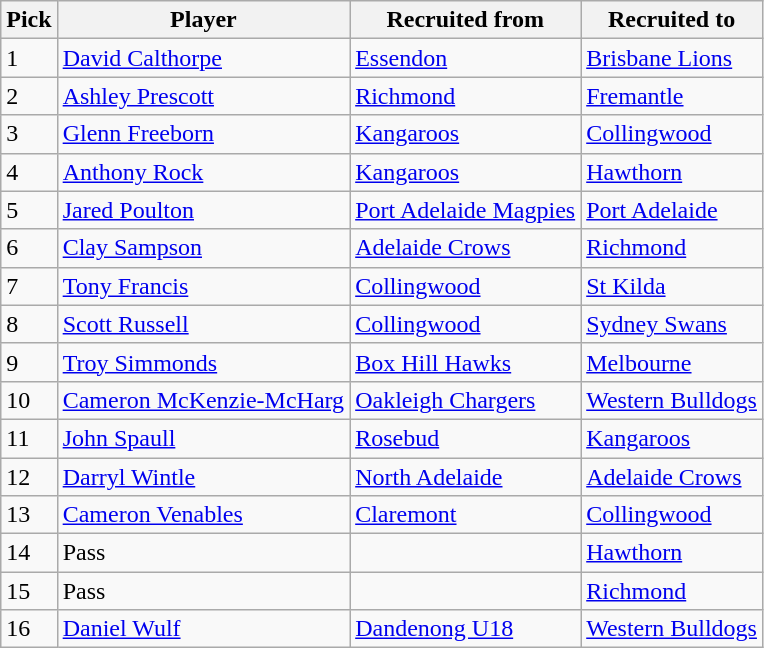<table class="wikitable sortable">
<tr>
<th>Pick</th>
<th>Player</th>
<th>Recruited from</th>
<th>Recruited to</th>
</tr>
<tr>
<td>1</td>
<td><a href='#'>David Calthorpe</a></td>
<td><a href='#'>Essendon</a></td>
<td><a href='#'>Brisbane Lions</a></td>
</tr>
<tr>
<td>2</td>
<td><a href='#'>Ashley Prescott</a></td>
<td><a href='#'>Richmond</a></td>
<td><a href='#'>Fremantle</a></td>
</tr>
<tr>
<td>3</td>
<td><a href='#'>Glenn Freeborn</a></td>
<td><a href='#'>Kangaroos</a></td>
<td><a href='#'>Collingwood</a></td>
</tr>
<tr>
<td>4</td>
<td><a href='#'>Anthony Rock</a></td>
<td><a href='#'>Kangaroos</a></td>
<td><a href='#'>Hawthorn</a></td>
</tr>
<tr>
<td>5</td>
<td><a href='#'>Jared Poulton</a></td>
<td><a href='#'>Port Adelaide Magpies</a></td>
<td><a href='#'>Port Adelaide</a></td>
</tr>
<tr>
<td>6</td>
<td><a href='#'>Clay Sampson</a></td>
<td><a href='#'>Adelaide Crows</a></td>
<td><a href='#'>Richmond</a></td>
</tr>
<tr>
<td>7</td>
<td><a href='#'>Tony Francis</a></td>
<td><a href='#'>Collingwood</a></td>
<td><a href='#'>St Kilda</a></td>
</tr>
<tr>
<td>8</td>
<td><a href='#'>Scott Russell</a></td>
<td><a href='#'>Collingwood</a></td>
<td><a href='#'>Sydney Swans</a></td>
</tr>
<tr>
<td>9</td>
<td><a href='#'>Troy Simmonds</a></td>
<td><a href='#'>Box Hill Hawks</a></td>
<td><a href='#'>Melbourne</a></td>
</tr>
<tr>
<td>10</td>
<td><a href='#'>Cameron McKenzie-McHarg</a></td>
<td><a href='#'>Oakleigh Chargers</a></td>
<td><a href='#'>Western Bulldogs</a></td>
</tr>
<tr>
<td>11</td>
<td><a href='#'>John Spaull</a></td>
<td><a href='#'>Rosebud</a></td>
<td><a href='#'>Kangaroos</a></td>
</tr>
<tr>
<td>12</td>
<td><a href='#'>Darryl Wintle</a></td>
<td><a href='#'>North Adelaide</a></td>
<td><a href='#'>Adelaide Crows</a></td>
</tr>
<tr>
<td>13</td>
<td><a href='#'>Cameron Venables</a></td>
<td><a href='#'>Claremont</a></td>
<td><a href='#'>Collingwood</a></td>
</tr>
<tr>
<td>14</td>
<td>Pass</td>
<td></td>
<td><a href='#'>Hawthorn</a></td>
</tr>
<tr>
<td>15</td>
<td>Pass</td>
<td></td>
<td><a href='#'>Richmond</a></td>
</tr>
<tr>
<td>16</td>
<td><a href='#'>Daniel Wulf</a></td>
<td><a href='#'>Dandenong U18</a></td>
<td><a href='#'>Western Bulldogs</a></td>
</tr>
</table>
